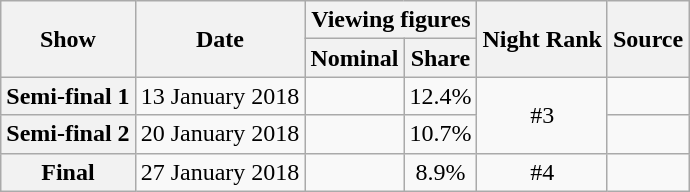<table class="wikitable" style="font-size:100%; text-align:center">
<tr>
<th scope=col style="background:;" rowspan="2">Show</th>
<th scope=col style="background:;" rowspan="2">Date</th>
<th scope=col style="background:;" colspan="2">Viewing figures</th>
<th scope=col rowspan="2">Night Rank</th>
<th scope=col style="background:;" rowspan="2">Source</th>
</tr>
<tr>
<th scope=col style="background:;">Nominal</th>
<th scope=col style="background:;">Share</th>
</tr>
<tr>
<th scope="row">Semi-final 1</th>
<td>13 January 2018</td>
<td></td>
<td>12.4%</td>
<td rowspan="2">#3</td>
<td></td>
</tr>
<tr>
<th scope="row">Semi-final 2</th>
<td>20 January 2018</td>
<td></td>
<td>10.7%</td>
<td></td>
</tr>
<tr>
<th scope="row">Final</th>
<td>27 January 2018</td>
<td></td>
<td>8.9%</td>
<td>#4</td>
<td></td>
</tr>
</table>
